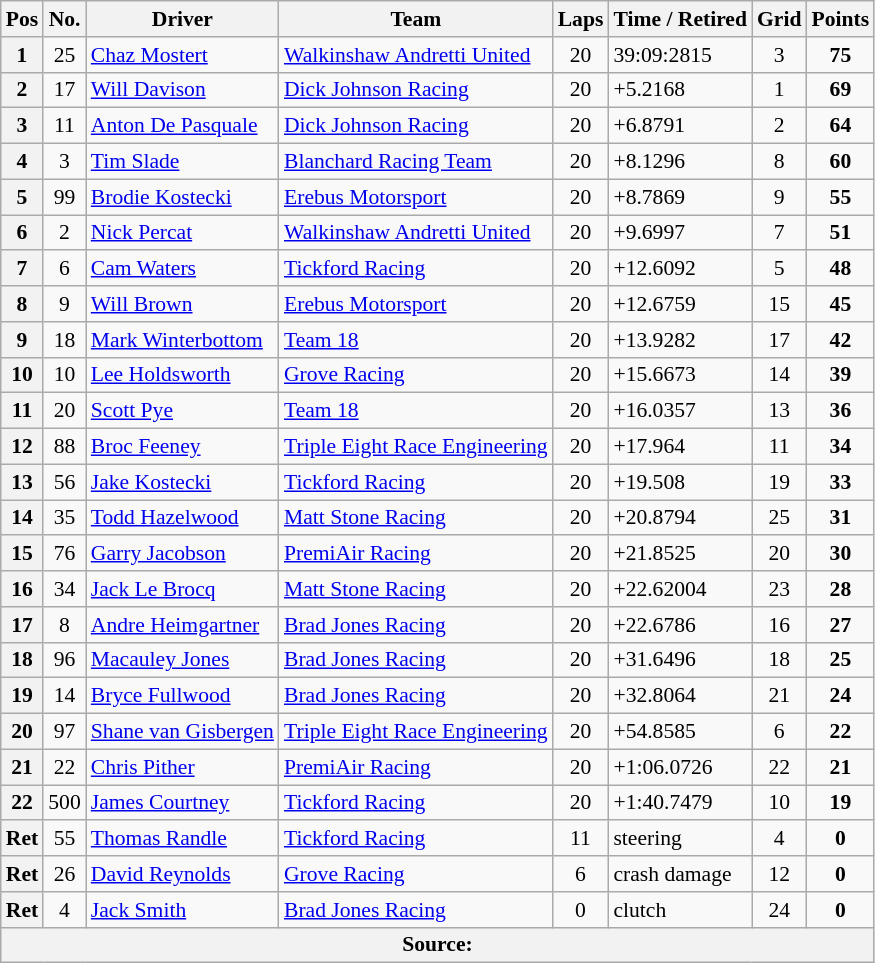<table class="wikitable" style="font-size:90%;">
<tr>
<th>Pos</th>
<th>No.</th>
<th>Driver</th>
<th>Team</th>
<th>Laps</th>
<th>Time / Retired</th>
<th>Grid</th>
<th>Points</th>
</tr>
<tr>
<th>1</th>
<td align="center">25</td>
<td> <a href='#'>Chaz Mostert</a></td>
<td><a href='#'>Walkinshaw Andretti United</a></td>
<td align="center">20</td>
<td>39:09:2815</td>
<td align="center">3</td>
<td align="center"><strong>75</strong></td>
</tr>
<tr>
<th>2</th>
<td align="center">17</td>
<td> <a href='#'>Will Davison</a></td>
<td><a href='#'>Dick Johnson Racing</a></td>
<td align="center">20</td>
<td>+5.2168</td>
<td align="center">1</td>
<td align="center"><strong>69</strong></td>
</tr>
<tr>
<th>3</th>
<td align="center">11</td>
<td> <a href='#'>Anton De Pasquale</a></td>
<td><a href='#'>Dick Johnson Racing</a></td>
<td align="center">20</td>
<td>+6.8791</td>
<td align="center">2</td>
<td align="center"><strong>64</strong></td>
</tr>
<tr>
<th>4</th>
<td align="center">3</td>
<td> <a href='#'>Tim Slade</a></td>
<td><a href='#'>Blanchard Racing Team</a></td>
<td align="center">20</td>
<td>+8.1296</td>
<td align="center">8</td>
<td align="center"><strong>60</strong></td>
</tr>
<tr>
<th>5</th>
<td align="center">99</td>
<td> <a href='#'>Brodie Kostecki</a></td>
<td><a href='#'>Erebus Motorsport</a></td>
<td align="center">20</td>
<td>+8.7869</td>
<td align="center">9</td>
<td align="center"><strong>55</strong></td>
</tr>
<tr>
<th>6</th>
<td align="center">2</td>
<td> <a href='#'>Nick Percat</a></td>
<td><a href='#'>Walkinshaw Andretti United</a></td>
<td align="center">20</td>
<td>+9.6997</td>
<td align="center">7</td>
<td align="center"><strong>51</strong></td>
</tr>
<tr>
<th>7</th>
<td align="center">6</td>
<td> <a href='#'>Cam Waters</a></td>
<td><a href='#'>Tickford Racing</a></td>
<td align="center">20</td>
<td>+12.6092</td>
<td align="center">5</td>
<td align="center"><strong>48</strong></td>
</tr>
<tr>
<th>8</th>
<td align="center">9</td>
<td> <a href='#'>Will Brown</a></td>
<td><a href='#'>Erebus Motorsport</a></td>
<td align="center">20</td>
<td>+12.6759</td>
<td align="center">15</td>
<td align="center"><strong>45</strong></td>
</tr>
<tr>
<th>9</th>
<td align="center">18</td>
<td> <a href='#'>Mark Winterbottom</a></td>
<td><a href='#'>Team 18</a></td>
<td align="center">20</td>
<td>+13.9282</td>
<td align="center">17</td>
<td align="center"><strong>42</strong></td>
</tr>
<tr>
<th>10</th>
<td align="center">10</td>
<td> <a href='#'>Lee Holdsworth</a></td>
<td><a href='#'>Grove Racing</a></td>
<td align="center">20</td>
<td>+15.6673</td>
<td align="center">14</td>
<td align="center"><strong>39</strong></td>
</tr>
<tr>
<th>11</th>
<td align="center">20</td>
<td> <a href='#'>Scott Pye</a></td>
<td><a href='#'>Team 18</a></td>
<td align="center">20</td>
<td>+16.0357</td>
<td align="center">13</td>
<td align="center"><strong>36</strong></td>
</tr>
<tr>
<th>12</th>
<td align="center">88</td>
<td> <a href='#'>Broc Feeney</a></td>
<td><a href='#'>Triple Eight Race Engineering</a></td>
<td align="center">20</td>
<td>+17.964</td>
<td align="center">11</td>
<td align="center"><strong>34</strong></td>
</tr>
<tr>
<th>13</th>
<td align="center">56</td>
<td> <a href='#'>Jake Kostecki</a></td>
<td><a href='#'>Tickford Racing</a></td>
<td align="center">20</td>
<td>+19.508</td>
<td align="center">19</td>
<td align="center"><strong>33</strong></td>
</tr>
<tr>
<th>14</th>
<td align="center">35</td>
<td> <a href='#'>Todd Hazelwood</a></td>
<td><a href='#'>Matt Stone Racing</a></td>
<td align="center">20</td>
<td>+20.8794</td>
<td align="center">25</td>
<td align="center"><strong>31</strong></td>
</tr>
<tr>
<th>15</th>
<td align="center">76</td>
<td> <a href='#'>Garry Jacobson</a></td>
<td><a href='#'>PremiAir Racing</a></td>
<td align="center">20</td>
<td>+21.8525</td>
<td align="center">20</td>
<td align="center"><strong>30</strong></td>
</tr>
<tr>
<th>16</th>
<td align="center">34</td>
<td> <a href='#'>Jack Le Brocq</a></td>
<td><a href='#'>Matt Stone Racing</a></td>
<td align="center">20</td>
<td>+22.62004</td>
<td align="center">23</td>
<td align="center"><strong>28</strong></td>
</tr>
<tr>
<th>17</th>
<td align="center">8</td>
<td> <a href='#'>Andre Heimgartner</a></td>
<td><a href='#'>Brad Jones Racing</a></td>
<td align="center">20</td>
<td>+22.6786</td>
<td align="center">16</td>
<td align="center"><strong>27</strong></td>
</tr>
<tr>
<th>18</th>
<td align="center">96</td>
<td> <a href='#'>Macauley Jones</a></td>
<td><a href='#'>Brad Jones Racing</a></td>
<td align="center">20</td>
<td>+31.6496</td>
<td align="center">18</td>
<td align="center"><strong>25</strong></td>
</tr>
<tr>
<th>19</th>
<td align="center">14</td>
<td> <a href='#'>Bryce Fullwood</a></td>
<td><a href='#'>Brad Jones Racing</a></td>
<td align="center">20</td>
<td>+32.8064</td>
<td align="center">21</td>
<td align="center"><strong>24</strong></td>
</tr>
<tr>
<th>20</th>
<td align="center">97</td>
<td> <a href='#'>Shane van Gisbergen</a></td>
<td><a href='#'>Triple Eight Race Engineering</a></td>
<td align="center">20</td>
<td>+54.8585</td>
<td align="center">6</td>
<td align="center"><strong>22</strong></td>
</tr>
<tr>
<th>21</th>
<td align="center">22</td>
<td> <a href='#'>Chris Pither</a></td>
<td><a href='#'>PremiAir Racing</a></td>
<td align="center">20</td>
<td>+1:06.0726</td>
<td align="center">22</td>
<td align="center"><strong>21</strong></td>
</tr>
<tr>
<th>22</th>
<td align="center">500</td>
<td> <a href='#'>James Courtney</a></td>
<td><a href='#'>Tickford Racing</a></td>
<td align="center">20</td>
<td>+1:40.7479</td>
<td align="center">10</td>
<td align="center"><strong>19</strong></td>
</tr>
<tr>
<th>Ret</th>
<td align="center">55</td>
<td> <a href='#'>Thomas Randle</a></td>
<td><a href='#'>Tickford Racing</a></td>
<td align="center">11</td>
<td>steering</td>
<td align="center">4</td>
<td align="center"><strong>0</strong></td>
</tr>
<tr>
<th>Ret</th>
<td align="center">26</td>
<td> <a href='#'>David Reynolds</a></td>
<td><a href='#'>Grove Racing</a></td>
<td align="center">6</td>
<td>crash damage</td>
<td align="center">12</td>
<td align="center"><strong>0</strong></td>
</tr>
<tr>
<th>Ret</th>
<td align="center">4</td>
<td> <a href='#'>Jack Smith</a></td>
<td><a href='#'>Brad Jones Racing</a></td>
<td align="center">0</td>
<td>clutch</td>
<td align="center">24</td>
<td align="center"><strong>0</strong></td>
</tr>
<tr>
<th colspan=9>Source:</th>
</tr>
</table>
